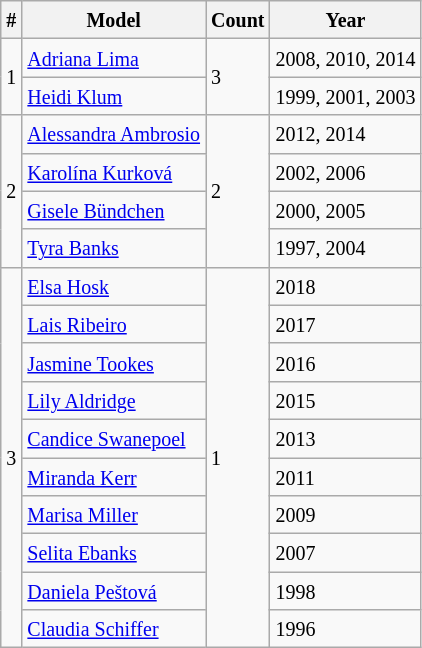<table class="wikitable sortable">
<tr>
<th><small>#</small></th>
<th><small>Model</small></th>
<th><small>Count</small></th>
<th><small>Year</small></th>
</tr>
<tr>
<td rowspan="2"><small>1</small></td>
<td><small> <a href='#'>Adriana Lima</a></small></td>
<td rowspan="2"><small>3</small></td>
<td><small>2008, 2010, 2014</small></td>
</tr>
<tr>
<td><small> <a href='#'>Heidi Klum</a></small></td>
<td><small>1999, 2001, 2003</small></td>
</tr>
<tr>
<td rowspan="4"><small>2</small></td>
<td><small> <a href='#'>Alessandra Ambrosio</a></small></td>
<td rowspan="4"><small>2</small></td>
<td><small>2012, 2014</small></td>
</tr>
<tr>
<td><small> <a href='#'>Karolína Kurková</a></small></td>
<td><small>2002, 2006</small></td>
</tr>
<tr>
<td><small> <a href='#'>Gisele Bündchen</a></small></td>
<td><small>2000, 2005</small></td>
</tr>
<tr>
<td><small> <a href='#'>Tyra Banks</a></small></td>
<td><small>1997, 2004</small></td>
</tr>
<tr>
<td rowspan="10"><small>3</small></td>
<td><small> <a href='#'>Elsa Hosk</a></small></td>
<td rowspan="10"><small>1</small></td>
<td><small>2018</small></td>
</tr>
<tr>
<td><small> <a href='#'>Lais Ribeiro</a></small></td>
<td><small>2017</small></td>
</tr>
<tr>
<td><small> <a href='#'>Jasmine Tookes</a></small></td>
<td><small>2016</small></td>
</tr>
<tr>
<td><small> <a href='#'>Lily Aldridge</a></small></td>
<td><small>2015</small></td>
</tr>
<tr>
<td><small> <a href='#'>Candice Swanepoel</a></small></td>
<td><small>2013</small></td>
</tr>
<tr>
<td><small> <a href='#'>Miranda Kerr</a></small></td>
<td><small>2011</small></td>
</tr>
<tr>
<td><small> <a href='#'>Marisa Miller</a></small></td>
<td><small>2009</small></td>
</tr>
<tr>
<td><small> <a href='#'>Selita Ebanks</a></small></td>
<td><small>2007</small></td>
</tr>
<tr>
<td><small> <a href='#'>Daniela Peštová</a></small></td>
<td><small>1998</small></td>
</tr>
<tr>
<td><small> <a href='#'>Claudia Schiffer</a></small></td>
<td><small>1996</small></td>
</tr>
</table>
